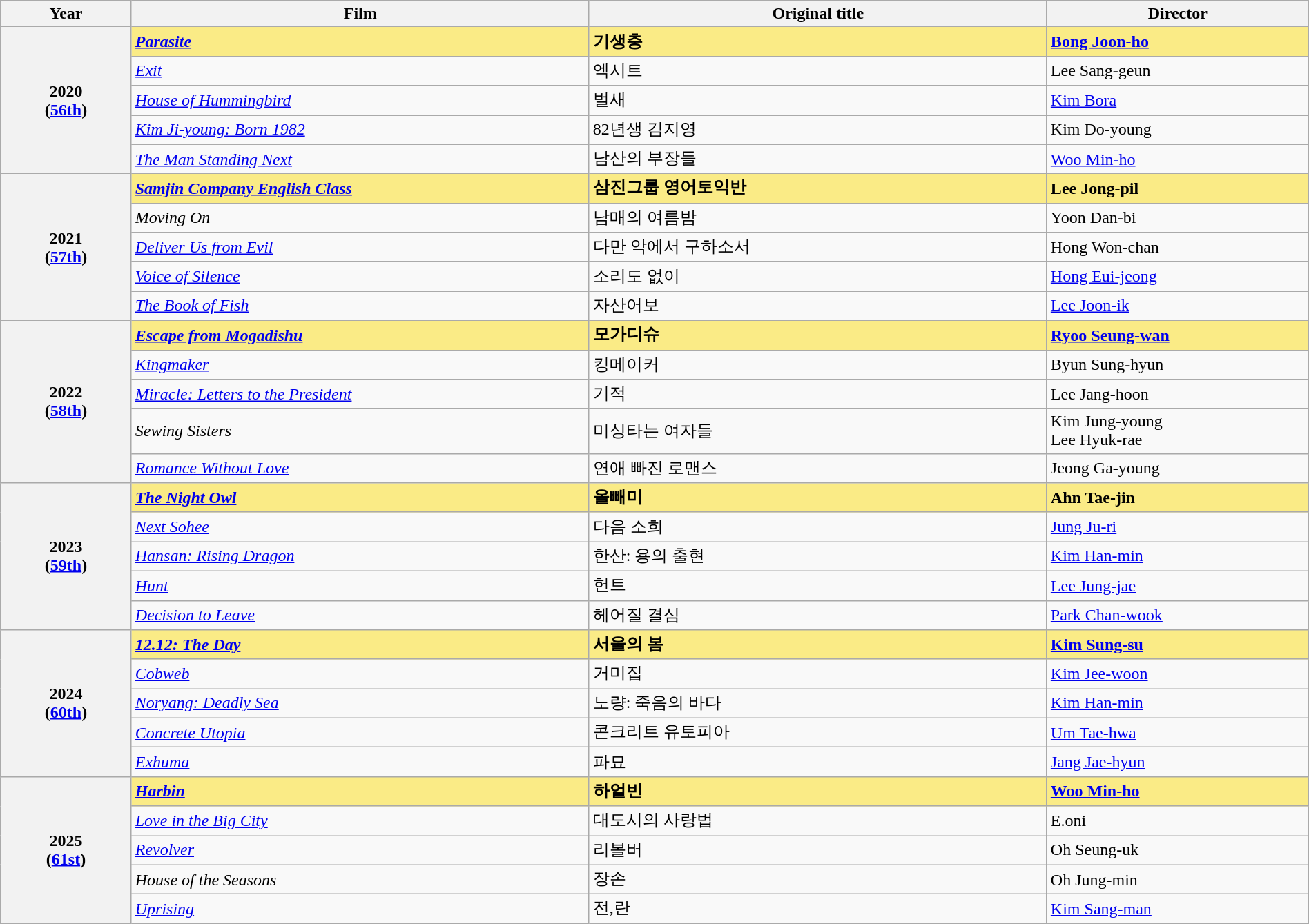<table class="wikitable" width="100%">
<tr>
<th style="width:10%;">Year</th>
<th style="width:35%;">Film</th>
<th style="width:35%;">Original title</th>
<th style="width:20%;">Director</th>
</tr>
<tr>
<th rowspan="5">2020<br>(<a href='#'>56th</a>)</th>
<td style="background:#FAEB86;"><strong><em><a href='#'>Parasite</a> </em></strong></td>
<td style="background:#FAEB86;"><strong>기생충</strong></td>
<td style="background:#FAEB86;"><strong><a href='#'>Bong Joon-ho</a></strong></td>
</tr>
<tr>
<td><em><a href='#'>Exit</a></em></td>
<td>엑시트</td>
<td>Lee Sang-geun</td>
</tr>
<tr>
<td><em><a href='#'>House of Hummingbird</a></em></td>
<td>벌새</td>
<td><a href='#'>Kim Bora</a></td>
</tr>
<tr>
<td><em><a href='#'>Kim Ji-young: Born 1982</a></em></td>
<td>82년생 김지영</td>
<td>Kim Do-young</td>
</tr>
<tr>
<td><em><a href='#'>The Man Standing Next</a></em></td>
<td>남산의 부장들</td>
<td><a href='#'>Woo Min-ho</a></td>
</tr>
<tr>
<th rowspan="5">2021<br>(<a href='#'>57th</a>)</th>
<td style="background:#FAEB86;"><strong><em><a href='#'>Samjin Company English Class</a> </em></strong></td>
<td style="background:#FAEB86;"><strong>삼진그룹 영어토익반</strong></td>
<td style="background:#FAEB86;"><strong>Lee Jong-pil</strong></td>
</tr>
<tr>
<td><em>Moving On</em></td>
<td>남매의 여름밤</td>
<td>Yoon Dan-bi</td>
</tr>
<tr>
<td><a href='#'><em>Deliver Us from Evil</em></a></td>
<td>다만 악에서 구하소서</td>
<td>Hong Won-chan</td>
</tr>
<tr>
<td><a href='#'><em>Voice of Silence</em></a></td>
<td>소리도 없이</td>
<td><a href='#'>Hong Eui-jeong</a></td>
</tr>
<tr>
<td><em><a href='#'>The Book of Fish</a></em></td>
<td>자산어보</td>
<td><a href='#'>Lee Joon-ik</a></td>
</tr>
<tr>
<th rowspan="5">2022<br>(<a href='#'>58th</a>)</th>
<td style="background:#FAEB86;"><strong><em><a href='#'>Escape from Mogadishu</a> </em></strong></td>
<td style="background:#FAEB86;"><strong>모가디슈</strong></td>
<td style="background:#FAEB86;"><strong><a href='#'>Ryoo Seung-wan</a></strong></td>
</tr>
<tr>
<td><em><a href='#'>Kingmaker</a></em></td>
<td>킹메이커</td>
<td>Byun Sung-hyun</td>
</tr>
<tr>
<td><em><a href='#'>Miracle: Letters to the President</a></em></td>
<td>기적</td>
<td>Lee Jang-hoon</td>
</tr>
<tr>
<td><em>Sewing Sisters</em></td>
<td>미싱타는 여자들</td>
<td>Kim Jung-young<br>Lee Hyuk-rae</td>
</tr>
<tr>
<td><em><a href='#'>Romance Without Love</a></em></td>
<td>연애 빠진 로맨스</td>
<td>Jeong Ga-young</td>
</tr>
<tr>
<th rowspan="5">2023<br>(<a href='#'>59th</a>)</th>
<td style="background:#FAEB86;"><strong><em><a href='#'>The Night Owl</a> </em></strong></td>
<td style="background:#FAEB86;"><strong>올빼미</strong></td>
<td style="background:#FAEB86;"><strong>Ahn Tae-jin</strong></td>
</tr>
<tr>
<td><em><a href='#'>Next Sohee</a></em></td>
<td>다음 소희</td>
<td><a href='#'>Jung Ju-ri</a></td>
</tr>
<tr>
<td><em><a href='#'>Hansan: Rising Dragon</a></em></td>
<td>한산: 용의 출현</td>
<td><a href='#'>Kim Han-min</a></td>
</tr>
<tr>
<td><a href='#'><em>Hunt</em></a></td>
<td>헌트</td>
<td><a href='#'>Lee Jung-jae</a></td>
</tr>
<tr>
<td><em><a href='#'>Decision to Leave</a></em></td>
<td>헤어질 결심</td>
<td><a href='#'>Park Chan-wook</a></td>
</tr>
<tr>
<th rowspan="5">2024<br>(<a href='#'>60th</a>)</th>
<td style="background:#FAEB86;"><strong><em><a href='#'>12.12: The Day</a> </em></strong></td>
<td style="background:#FAEB86;"><strong>서울의 봄</strong></td>
<td style="background:#FAEB86;"><strong><a href='#'>Kim Sung-su</a></strong></td>
</tr>
<tr>
<td><a href='#'><em>Cobweb</em></a></td>
<td>거미집</td>
<td><a href='#'>Kim Jee-woon</a></td>
</tr>
<tr>
<td><em><a href='#'>Noryang: Deadly Sea</a></em></td>
<td>노량: 죽음의 바다</td>
<td><a href='#'>Kim Han-min</a></td>
</tr>
<tr>
<td><em><a href='#'>Concrete Utopia</a></em></td>
<td>콘크리트 유토피아</td>
<td><a href='#'>Um Tae-hwa</a></td>
</tr>
<tr>
<td><em><a href='#'>Exhuma</a></em></td>
<td>파묘</td>
<td><a href='#'>Jang Jae-hyun</a></td>
</tr>
<tr>
<th rowspan="5">2025<br>(<a href='#'>61st</a>)</th>
<td style="background:#FAEB86;"><strong><em><a href='#'>Harbin</a> </em></strong></td>
<td style="background:#FAEB86;"><strong>하얼빈</strong></td>
<td style="background:#FAEB86;"><strong><a href='#'>Woo Min-ho</a></strong></td>
</tr>
<tr>
<td><em><a href='#'>Love in the Big City</a></em></td>
<td>대도시의 사랑법</td>
<td>E.oni</td>
</tr>
<tr>
<td><em><a href='#'>Revolver</a></em></td>
<td>리볼버</td>
<td>Oh Seung-uk</td>
</tr>
<tr>
<td><em>House of the Seasons</em></td>
<td>장손</td>
<td>Oh Jung-min</td>
</tr>
<tr>
<td><em><a href='#'>Uprising</a></em></td>
<td>전,란</td>
<td><a href='#'>Kim Sang-man</a></td>
</tr>
</table>
